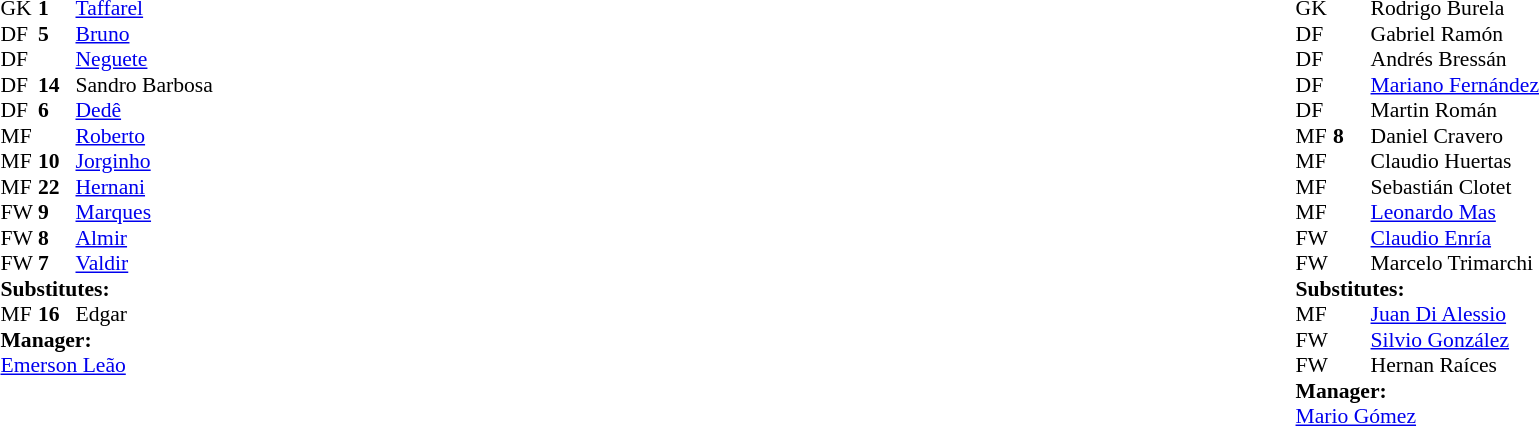<table width="100%">
<tr>
<td valign="top" width="50%"><br><table style="font-size: 90%" cellspacing="0" cellpadding="0">
<tr>
<td colspan="4"></td>
</tr>
<tr>
<th width=25></th>
<th width=25></th>
</tr>
<tr>
<td>GK</td>
<td><strong>1</strong></td>
<td> <a href='#'>Taffarel</a></td>
</tr>
<tr>
<td>DF</td>
<td><strong>5</strong></td>
<td> <a href='#'>Bruno</a></td>
</tr>
<tr>
<td>DF</td>
<td></td>
<td> <a href='#'>Neguete</a></td>
</tr>
<tr>
<td>DF</td>
<td><strong>14</strong></td>
<td> Sandro Barbosa</td>
</tr>
<tr>
<td>DF</td>
<td><strong>6</strong></td>
<td> <a href='#'>Dedê</a></td>
<td></td>
<td></td>
</tr>
<tr>
<td>MF</td>
<td></td>
<td> <a href='#'>Roberto</a></td>
</tr>
<tr>
<td>MF</td>
<td><strong>10</strong></td>
<td> <a href='#'>Jorginho</a></td>
</tr>
<tr>
<td>MF</td>
<td><strong>22</strong></td>
<td> <a href='#'>Hernani</a></td>
</tr>
<tr>
<td>FW</td>
<td><strong>9</strong></td>
<td> <a href='#'>Marques</a></td>
</tr>
<tr>
<td>FW</td>
<td><strong>8</strong></td>
<td> <a href='#'>Almir</a></td>
<td></td>
<td></td>
</tr>
<tr>
<td>FW</td>
<td><strong>7</strong></td>
<td> <a href='#'>Valdir</a></td>
<td></td>
<td></td>
</tr>
<tr>
<td colspan=3><strong>Substitutes:</strong></td>
</tr>
<tr>
<td>MF</td>
<td><strong>16</strong></td>
<td> Edgar</td>
<td></td>
<td> </td>
</tr>
<tr>
<td colspan=3><strong>Manager:</strong></td>
</tr>
<tr>
<td colspan=4> <a href='#'>Emerson Leão</a></td>
</tr>
</table>
</td>
<td><br><table style="font-size: 90%" cellspacing="0" cellpadding="0" align=center>
<tr>
<td colspan="4"></td>
</tr>
<tr>
<th width=25></th>
<th width=25></th>
</tr>
<tr>
<td>GK</td>
<td></td>
<td> Rodrigo Burela</td>
</tr>
<tr>
<td>DF</td>
<td></td>
<td> Gabriel Ramón</td>
</tr>
<tr>
<td>DF</td>
<td></td>
<td> Andrés Bressán</td>
</tr>
<tr>
<td>DF</td>
<td></td>
<td> <a href='#'>Mariano Fernández</a></td>
</tr>
<tr>
<td>DF</td>
<td></td>
<td> Martin Román</td>
</tr>
<tr>
<td>MF</td>
<td><strong>8</strong></td>
<td> Daniel Cravero</td>
<td></td>
<td></td>
</tr>
<tr>
<td>MF</td>
<td></td>
<td> Claudio Huertas</td>
<td></td>
<td></td>
</tr>
<tr>
<td>MF</td>
<td></td>
<td> Sebastián Clotet</td>
</tr>
<tr>
<td>MF</td>
<td></td>
<td> <a href='#'>Leonardo Mas</a></td>
<td></td>
<td> </td>
</tr>
<tr>
<td>FW</td>
<td></td>
<td> <a href='#'>Claudio Enría</a></td>
</tr>
<tr>
<td>FW</td>
<td></td>
<td> Marcelo Trimarchi</td>
<td></td>
<td></td>
</tr>
<tr>
<td colspan=3><strong>Substitutes:</strong></td>
</tr>
<tr>
<td>MF</td>
<td></td>
<td> <a href='#'>Juan Di Alessio</a></td>
<td></td>
<td></td>
</tr>
<tr>
<td>FW</td>
<td></td>
<td> <a href='#'>Silvio González</a></td>
<td></td>
<td></td>
</tr>
<tr>
<td>FW</td>
<td></td>
<td> Hernan Raíces</td>
<td></td>
<td></td>
</tr>
<tr>
<td colspan=3><strong>Manager:</strong></td>
</tr>
<tr>
<td colspan=4> <a href='#'>Mario Gómez</a></td>
</tr>
</table>
</td>
</tr>
</table>
